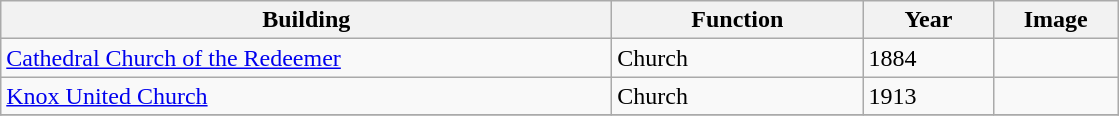<table class="wikitable">
<tr>
<th style="width:25em">Building</th>
<th style="width:10em">Function</th>
<th style="width: 5em">Year</th>
<th style="width:75px">Image</th>
</tr>
<tr>
<td><a href='#'>Cathedral Church of the Redeemer</a></td>
<td>Church</td>
<td>1884</td>
<td></td>
</tr>
<tr>
<td><a href='#'>Knox United Church</a></td>
<td>Church</td>
<td>1913</td>
<td></td>
</tr>
<tr>
</tr>
</table>
